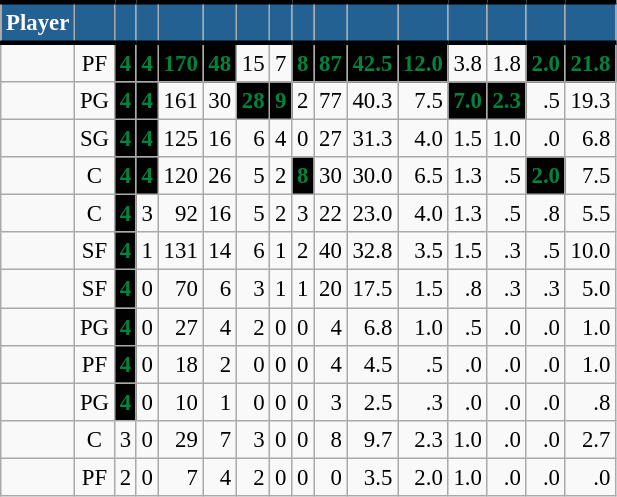<table class="wikitable sortable" style="font-size: 95%; text-align:right;">
<tr>
<th style="background:#236192; color:#FFFFFF; border-top:#010101 3px solid; border-bottom:#010101 3px solid;">Player</th>
<th style="background:#236192; color:#FFFFFF; border-top:#010101 3px solid; border-bottom:#010101 3px solid;"></th>
<th style="background:#236192; color:#FFFFFF; border-top:#010101 3px solid; border-bottom:#010101 3px solid;"></th>
<th style="background:#236192; color:#FFFFFF; border-top:#010101 3px solid; border-bottom:#010101 3px solid;"></th>
<th style="background:#236192; color:#FFFFFF; border-top:#010101 3px solid; border-bottom:#010101 3px solid;"></th>
<th style="background:#236192; color:#FFFFFF; border-top:#010101 3px solid; border-bottom:#010101 3px solid;"></th>
<th style="background:#236192; color:#FFFFFF; border-top:#010101 3px solid; border-bottom:#010101 3px solid;"></th>
<th style="background:#236192; color:#FFFFFF; border-top:#010101 3px solid; border-bottom:#010101 3px solid;"></th>
<th style="background:#236192; color:#FFFFFF; border-top:#010101 3px solid; border-bottom:#010101 3px solid;"></th>
<th style="background:#236192; color:#FFFFFF; border-top:#010101 3px solid; border-bottom:#010101 3px solid;"></th>
<th style="background:#236192; color:#FFFFFF; border-top:#010101 3px solid; border-bottom:#010101 3px solid;"></th>
<th style="background:#236192; color:#FFFFFF; border-top:#010101 3px solid; border-bottom:#010101 3px solid;"></th>
<th style="background:#236192; color:#FFFFFF; border-top:#010101 3px solid; border-bottom:#010101 3px solid;"></th>
<th style="background:#236192; color:#FFFFFF; border-top:#010101 3px solid; border-bottom:#010101 3px solid;"></th>
<th style="background:#236192; color:#FFFFFF; border-top:#010101 3px solid; border-bottom:#010101 3px solid;"></th>
<th style="background:#236192; color:#FFFFFF; border-top:#010101 3px solid; border-bottom:#010101 3px solid;"></th>
</tr>
<tr>
<td style="text-align:left;"></td>
<td style="text-align:center;">PF</td>
<td style="background:#010101; color:#00843D;"><strong>4</strong></td>
<td style="background:#010101; color:#00843D;"><strong>4</strong></td>
<td style="background:#010101; color:#00843D;"><strong>170</strong></td>
<td style="background:#010101; color:#00843D;"><strong>48</strong></td>
<td>15</td>
<td>7</td>
<td style="background:#010101; color:#00843D;"><strong>8</strong></td>
<td style="background:#010101; color:#00843D;"><strong>87</strong></td>
<td style="background:#010101; color:#00843D;"><strong>42.5</strong></td>
<td style="background:#010101; color:#00843D;"><strong>12.0</strong></td>
<td>3.8</td>
<td>1.8</td>
<td style="background:#010101; color:#00843D;"><strong>2.0</strong></td>
<td style="background:#010101; color:#00843D;"><strong>21.8</strong></td>
</tr>
<tr>
<td style="text-align:left;"></td>
<td style="text-align:center;">PG</td>
<td style="background:#010101; color:#00843D;"><strong>4</strong></td>
<td style="background:#010101; color:#00843D;"><strong>4</strong></td>
<td>161</td>
<td>30</td>
<td style="background:#010101; color:#00843D;"><strong>28</strong></td>
<td style="background:#010101; color:#00843D;"><strong>9</strong></td>
<td>2</td>
<td>77</td>
<td>40.3</td>
<td>7.5</td>
<td style="background:#010101; color:#00843D;"><strong>7.0</strong></td>
<td style="background:#010101; color:#00843D;"><strong>2.3</strong></td>
<td>.5</td>
<td>19.3</td>
</tr>
<tr>
<td style="text-align:left;"></td>
<td style="text-align:center;">SG</td>
<td style="background:#010101; color:#00843D;"><strong>4</strong></td>
<td style="background:#010101; color:#00843D;"><strong>4</strong></td>
<td>125</td>
<td>16</td>
<td>6</td>
<td>4</td>
<td>0</td>
<td>27</td>
<td>31.3</td>
<td>4.0</td>
<td>1.5</td>
<td>1.0</td>
<td>.0</td>
<td>6.8</td>
</tr>
<tr>
<td style="text-align:left;"></td>
<td style="text-align:center;">C</td>
<td style="background:#010101; color:#00843D;"><strong>4</strong></td>
<td style="background:#010101; color:#00843D;"><strong>4</strong></td>
<td>120</td>
<td>26</td>
<td>5</td>
<td>2</td>
<td style="background:#010101; color:#00843D;"><strong>8</strong></td>
<td>30</td>
<td>30.0</td>
<td>6.5</td>
<td>1.3</td>
<td>.5</td>
<td style="background:#010101; color:#00843D;"><strong>2.0</strong></td>
<td>7.5</td>
</tr>
<tr>
<td style="text-align:left;"></td>
<td style="text-align:center;">C</td>
<td style="background:#010101; color:#00843D;"><strong>4</strong></td>
<td>3</td>
<td>92</td>
<td>16</td>
<td>5</td>
<td>2</td>
<td>3</td>
<td>22</td>
<td>23.0</td>
<td>4.0</td>
<td>1.3</td>
<td>.5</td>
<td>.8</td>
<td>5.5</td>
</tr>
<tr>
<td style="text-align:left;"></td>
<td style="text-align:center;">SF</td>
<td style="background:#010101; color:#00843D;"><strong>4</strong></td>
<td>1</td>
<td>131</td>
<td>14</td>
<td>6</td>
<td>1</td>
<td>2</td>
<td>40</td>
<td>32.8</td>
<td>3.5</td>
<td>1.5</td>
<td>.3</td>
<td>.5</td>
<td>10.0</td>
</tr>
<tr>
<td style="text-align:left;"></td>
<td style="text-align:center;">SF</td>
<td style="background:#010101; color:#00843D;"><strong>4</strong></td>
<td>0</td>
<td>70</td>
<td>6</td>
<td>3</td>
<td>1</td>
<td>1</td>
<td>20</td>
<td>17.5</td>
<td>1.5</td>
<td>.8</td>
<td>.3</td>
<td>.3</td>
<td>5.0</td>
</tr>
<tr>
<td style="text-align:left;"></td>
<td style="text-align:center;">PG</td>
<td style="background:#010101; color:#00843D;"><strong>4</strong></td>
<td>0</td>
<td>27</td>
<td>4</td>
<td>2</td>
<td>0</td>
<td>0</td>
<td>4</td>
<td>6.8</td>
<td>1.0</td>
<td>.5</td>
<td>.0</td>
<td>.0</td>
<td>1.0</td>
</tr>
<tr>
<td style="text-align:left;"></td>
<td style="text-align:center;">PF</td>
<td style="background:#010101; color:#00843D;"><strong>4</strong></td>
<td>0</td>
<td>18</td>
<td>2</td>
<td>0</td>
<td>0</td>
<td>0</td>
<td>4</td>
<td>4.5</td>
<td>.5</td>
<td>.0</td>
<td>.0</td>
<td>.0</td>
<td>1.0</td>
</tr>
<tr>
<td style="text-align:left;"></td>
<td style="text-align:center;">PG</td>
<td style="background:#010101; color:#00843D;"><strong>4</strong></td>
<td>0</td>
<td>10</td>
<td>1</td>
<td>0</td>
<td>0</td>
<td>0</td>
<td>3</td>
<td>2.5</td>
<td>.3</td>
<td>.0</td>
<td>.0</td>
<td>.0</td>
<td>.8</td>
</tr>
<tr>
<td style="text-align:left;"></td>
<td style="text-align:center;">C</td>
<td>3</td>
<td>0</td>
<td>29</td>
<td>7</td>
<td>3</td>
<td>0</td>
<td>0</td>
<td>8</td>
<td>9.7</td>
<td>2.3</td>
<td>1.0</td>
<td>.0</td>
<td>.0</td>
<td>2.7</td>
</tr>
<tr>
<td style="text-align:left;"></td>
<td style="text-align:center;">PF</td>
<td>2</td>
<td>0</td>
<td>7</td>
<td>4</td>
<td>2</td>
<td>0</td>
<td>0</td>
<td>0</td>
<td>3.5</td>
<td>2.0</td>
<td>1.0</td>
<td>.0</td>
<td>.0</td>
<td>.0</td>
</tr>
</table>
